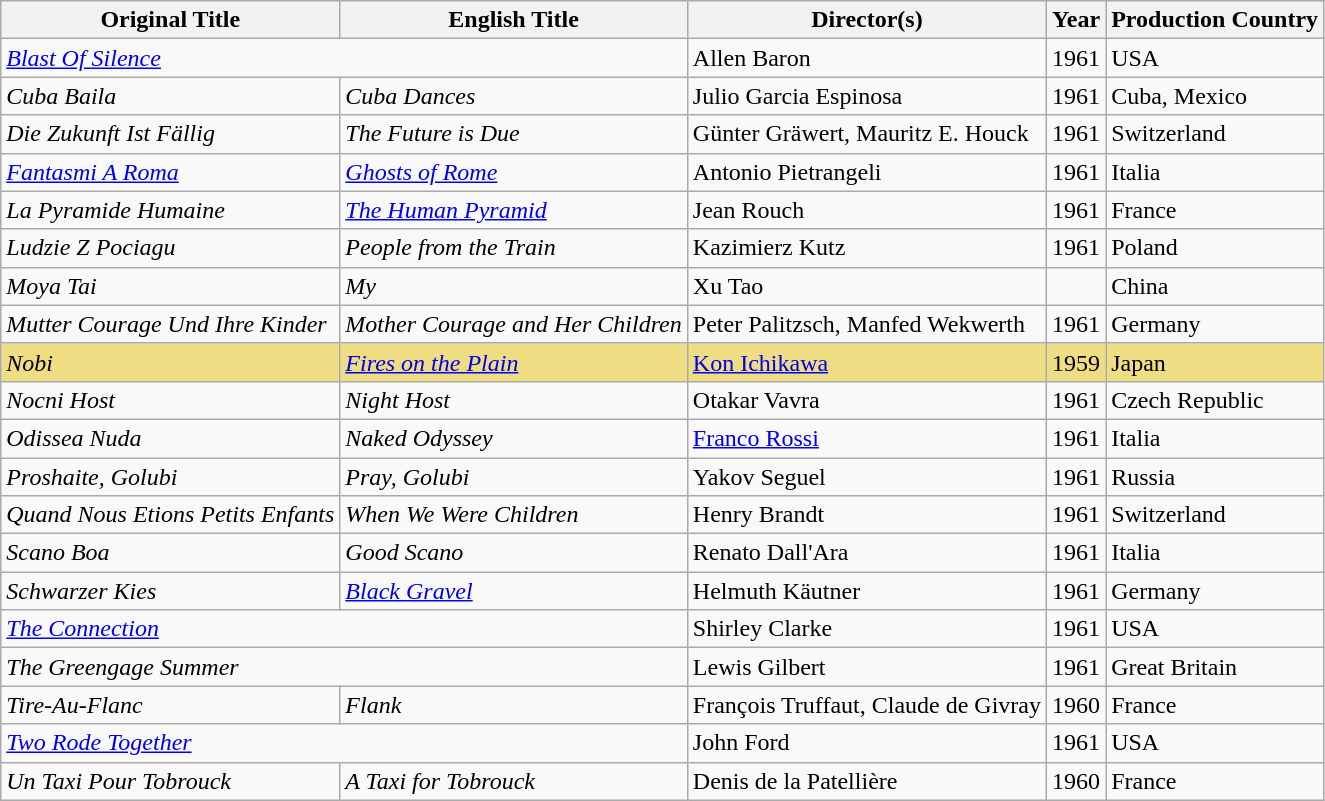<table class="wikitable sortable">
<tr>
<th>Original Title</th>
<th>English Title</th>
<th>Director(s)</th>
<th>Year</th>
<th>Production Country</th>
</tr>
<tr>
<td colspan="2"><em><a href='#'>Blast Of Silence</a></em></td>
<td>Allen Baron</td>
<td>1961</td>
<td>USA</td>
</tr>
<tr>
<td><em>Cuba Baila</em></td>
<td><em>Cuba Dances</em></td>
<td>Julio Garcia Espinosa</td>
<td>1961</td>
<td>Cuba, Mexico</td>
</tr>
<tr>
<td><em>Die Zukunft Ist Fällig</em></td>
<td><em>The Future is Due</em></td>
<td>Günter Gräwert, Mauritz E. Houck</td>
<td>1961</td>
<td>Switzerland</td>
</tr>
<tr>
<td><em><a href='#'>Fantasmi A Roma</a></em></td>
<td><em><a href='#'>Ghosts of Rome</a></em></td>
<td>Antonio Pietrangeli</td>
<td>1961</td>
<td>Italia</td>
</tr>
<tr>
<td><em>La Pyramide Humaine</em></td>
<td><em><a href='#'>The Human Pyramid</a></em></td>
<td>Jean Rouch</td>
<td>1961</td>
<td>France</td>
</tr>
<tr>
<td><em>Ludzie Z Pociagu</em></td>
<td><em>People from the Train</em></td>
<td>Kazimierz Kutz</td>
<td>1961</td>
<td>Poland</td>
</tr>
<tr>
<td><em>Moya Tai</em></td>
<td><em>My</em></td>
<td>Xu Tao</td>
<td></td>
<td>China</td>
</tr>
<tr>
<td><em>Mutter Courage Und Ihre Kinder</em></td>
<td><em>Mother Courage and Her Children</em></td>
<td>Peter Palitzsch, Manfed Wekwerth</td>
<td>1961</td>
<td>Germany</td>
</tr>
<tr style="background:#eedd82">
<td><em>Nobi</em></td>
<td><em><a href='#'>Fires on the Plain</a></em></td>
<td><a href='#'>Kon Ichikawa</a></td>
<td>1959</td>
<td>Japan</td>
</tr>
<tr>
<td><em>Nocni Host</em></td>
<td><em>Night Host</em></td>
<td>Otakar Vavra</td>
<td>1961</td>
<td>Czech Republic</td>
</tr>
<tr>
<td><em>Odissea Nuda</em></td>
<td><em>Naked Odyssey</em></td>
<td><a href='#'>Franco Rossi</a></td>
<td>1961</td>
<td>Italia</td>
</tr>
<tr>
<td><em>Proshaite, Golubi</em></td>
<td><em>Pray, Golubi</em></td>
<td>Yakov Seguel</td>
<td>1961</td>
<td>Russia</td>
</tr>
<tr>
<td><em>Quand Nous Etions Petits Enfants</em></td>
<td><em>When We Were Children</em></td>
<td>Henry Brandt</td>
<td>1961</td>
<td>Switzerland</td>
</tr>
<tr>
<td><em>Scano Boa</em></td>
<td><em>Good Scano</em></td>
<td>Renato Dall'Ara</td>
<td>1961</td>
<td>Italia</td>
</tr>
<tr>
<td><em>Schwarzer Kies</em></td>
<td><em><a href='#'>Black Gravel</a></em></td>
<td>Helmuth Käutner</td>
<td>1961</td>
<td>Germany</td>
</tr>
<tr>
<td colspan="2"><em><a href='#'>The Connection</a></em></td>
<td>Shirley Clarke</td>
<td>1961</td>
<td>USA</td>
</tr>
<tr>
<td colspan="2"><em>The Greengage Summer</em></td>
<td>Lewis Gilbert</td>
<td>1961</td>
<td>Great Britain</td>
</tr>
<tr>
<td><em>Tire-Au-Flanc</em></td>
<td><em>Flank</em></td>
<td>François Truffaut, Claude de Givray</td>
<td>1960</td>
<td>France</td>
</tr>
<tr>
<td colspan="2"><em><a href='#'>Two Rode Together</a></em></td>
<td>John Ford</td>
<td>1961</td>
<td>USA</td>
</tr>
<tr>
<td><em>Un Taxi Pour Tobrouck</em></td>
<td><em>A Taxi for Tobrouck</em></td>
<td>Denis de la Patellière</td>
<td>1960</td>
<td>France</td>
</tr>
</table>
